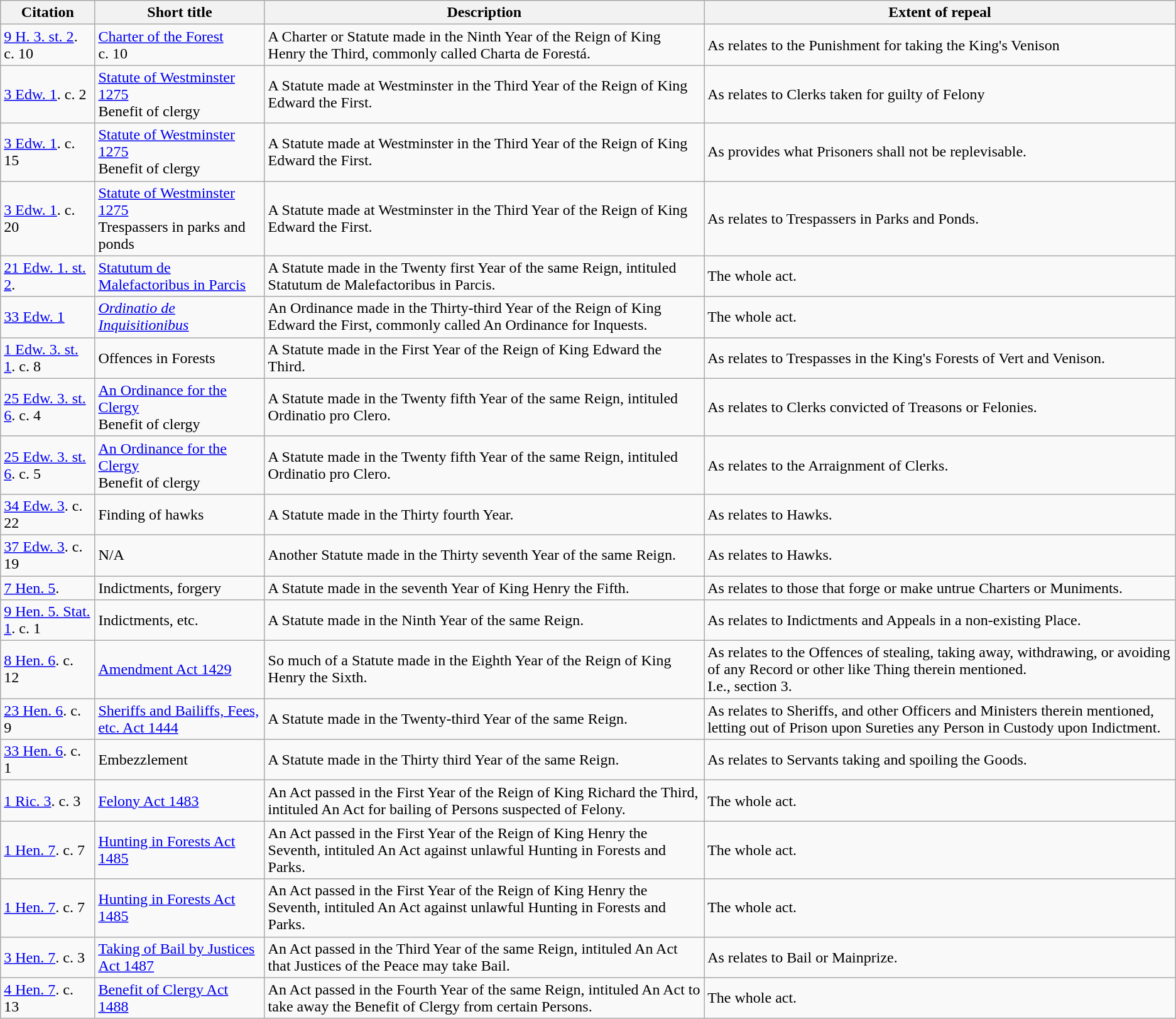<table class="wikitable">
<tr>
<th>Citation</th>
<th>Short title</th>
<th>Description</th>
<th>Extent of repeal</th>
</tr>
<tr>
<td><a href='#'>9 H. 3. st. 2</a>. c. 10</td>
<td><a href='#'>Charter of the Forest</a><br>c. 10</td>
<td>A Charter or Statute made in the Ninth Year of the Reign of King Henry the Third, commonly called Charta de Forestá.</td>
<td>As relates to the Punishment for taking the King's Venison</td>
</tr>
<tr>
<td><a href='#'>3 Edw. 1</a>. c. 2</td>
<td><a href='#'>Statute of Westminster 1275</a><br>Benefit of clergy</td>
<td>A Statute made at Westminster in the Third Year of the Reign of King Edward the First.</td>
<td>As relates to Clerks taken for guilty of Felony</td>
</tr>
<tr>
<td><a href='#'>3 Edw. 1</a>. c. 15</td>
<td><a href='#'>Statute of Westminster 1275</a><br>Benefit of clergy</td>
<td>A Statute made at Westminster in the Third Year of the Reign of King Edward the First.</td>
<td>As provides what Prisoners shall not be replevisable.</td>
</tr>
<tr>
<td><a href='#'>3 Edw. 1</a>. c. 20</td>
<td><a href='#'>Statute of Westminster 1275</a><br>Trespassers in parks and ponds</td>
<td>A Statute made at Westminster in the Third Year of the Reign of King Edward the First.</td>
<td>As relates to Trespassers in Parks and Ponds.</td>
</tr>
<tr>
<td><a href='#'>21 Edw. 1. st. 2</a>.</td>
<td><a href='#'>Statutum de Malefactoribus in Parcis</a></td>
<td>A Statute made in the Twenty first Year of the same Reign, intituled Statutum de Malefactoribus in Parcis.</td>
<td>The whole act.</td>
</tr>
<tr>
<td><a href='#'>33 Edw. 1</a></td>
<td><em><a href='#'>Ordinatio de Inquisitionibus</a></em></td>
<td>An Ordinance made in the Thirty-third Year of the Reign of King Edward the First, commonly called An Ordinance for Inquests.</td>
<td>The whole act.</td>
</tr>
<tr>
<td><a href='#'>1 Edw. 3. st. 1</a>. c. 8</td>
<td>Offences in Forests</td>
<td>A Statute made in the First Year of the Reign of King Edward the Third.</td>
<td>As relates to Trespasses in the King's Forests of Vert and Venison.</td>
</tr>
<tr>
<td><a href='#'>25 Edw. 3. st. 6</a>. c. 4</td>
<td><a href='#'>An Ordinance for the Clergy</a><br>Benefit of clergy</td>
<td>A Statute made in the Twenty fifth Year of the same Reign, intituled Ordinatio pro Clero.</td>
<td>As relates to Clerks convicted of Treasons or Felonies.</td>
</tr>
<tr>
<td><a href='#'>25 Edw. 3. st. 6</a>. c. 5</td>
<td><a href='#'>An Ordinance for the Clergy</a><br>Benefit of clergy</td>
<td>A Statute made in the Twenty fifth Year of the same Reign, intituled Ordinatio pro Clero.</td>
<td>As relates to the Arraignment of Clerks.</td>
</tr>
<tr>
<td><a href='#'>34 Edw. 3</a>. c. 22</td>
<td>Finding of hawks</td>
<td>A Statute made in the Thirty fourth Year.</td>
<td>As relates to Hawks.</td>
</tr>
<tr>
<td><a href='#'>37 Edw. 3</a>. c. 19</td>
<td>N/A</td>
<td>Another Statute made in the Thirty seventh Year of the same Reign.</td>
<td>As relates to Hawks.</td>
</tr>
<tr>
<td><a href='#'>7 Hen. 5</a>.</td>
<td>Indictments, forgery</td>
<td>A Statute made in the seventh Year of King Henry the Fifth.</td>
<td>As relates to those that forge or make untrue Charters or Muniments.</td>
</tr>
<tr>
<td><a href='#'>9 Hen. 5. Stat. 1</a>. c. 1</td>
<td>Indictments, etc.</td>
<td>A Statute made in the Ninth Year of the same Reign.</td>
<td>As relates to Indictments and Appeals in a non-existing Place.</td>
</tr>
<tr>
<td><a href='#'>8 Hen. 6</a>. c. 12</td>
<td><a href='#'>Amendment Act 1429</a></td>
<td>So much of a Statute made in the Eighth Year of the Reign of King Henry the Sixth.</td>
<td>As relates to the Offences of stealing, taking away, withdrawing, or avoiding of any Record or other like Thing therein mentioned.<br>I.e., section 3.</td>
</tr>
<tr>
<td><a href='#'>23 Hen. 6</a>. c. 9</td>
<td><a href='#'>Sheriffs and Bailiffs, Fees, etc. Act 1444</a></td>
<td>A Statute made in the Twenty-third Year of the same Reign.</td>
<td>As relates to Sheriffs, and other Officers and Ministers therein mentioned, letting out of Prison upon Sureties any Person in Custody upon Indictment.</td>
</tr>
<tr>
<td><a href='#'>33 Hen. 6</a>. c. 1</td>
<td>Embezzlement</td>
<td>A Statute made in the Thirty third Year of the same Reign.</td>
<td>As relates to Servants taking and spoiling the Goods.</td>
</tr>
<tr>
<td><a href='#'>1 Ric. 3</a>. c. 3</td>
<td><a href='#'>Felony Act 1483</a></td>
<td>An Act passed in the First Year of the Reign of King Richard the Third, intituled An Act for bailing of Persons suspected of Felony.</td>
<td>The whole act.</td>
</tr>
<tr>
<td><a href='#'>1 Hen. 7</a>. c. 7</td>
<td><a href='#'>Hunting in Forests Act 1485</a></td>
<td>An Act passed in the First Year of the Reign of King Henry the Seventh, intituled An Act against unlawful Hunting in Forests and Parks.</td>
<td>The whole act.</td>
</tr>
<tr>
<td><a href='#'>1 Hen. 7</a>. c. 7</td>
<td><a href='#'>Hunting in Forests Act 1485</a></td>
<td>An Act passed in the First Year of the Reign of King Henry the Seventh, intituled An Act against unlawful Hunting in Forests and Parks.</td>
<td>The whole act.</td>
</tr>
<tr>
<td><a href='#'>3 Hen. 7</a>. c. 3</td>
<td><a href='#'>Taking of Bail by Justices Act 1487</a></td>
<td>An Act passed in the Third Year of the same Reign, intituled An Act that Justices of the Peace may take Bail.</td>
<td>As relates to Bail or Mainprize.</td>
</tr>
<tr>
<td><a href='#'>4 Hen. 7</a>. c. 13</td>
<td><a href='#'>Benefit of Clergy Act 1488</a></td>
<td>An Act passed in the Fourth Year of the same Reign, intituled An Act to take away the Benefit of Clergy from certain Persons.</td>
<td>The whole act.</td>
</tr>
</table>
